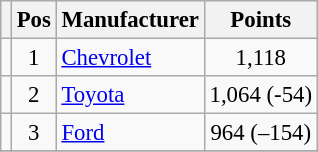<table class="wikitable" style="font-size: 95%;">
<tr>
<th></th>
<th>Pos</th>
<th>Manufacturer</th>
<th>Points</th>
</tr>
<tr>
<td align="left"></td>
<td style="text-align:center;">1</td>
<td><a href='#'>Chevrolet</a></td>
<td style="text-align:center;">1,118</td>
</tr>
<tr>
<td align="left"></td>
<td style="text-align:center;">2</td>
<td><a href='#'>Toyota</a></td>
<td style="text-align:center;">1,064 (-54)</td>
</tr>
<tr>
<td align="left"></td>
<td style="text-align:center;">3</td>
<td><a href='#'>Ford</a></td>
<td style="text-align:center;">964 (–154)</td>
</tr>
<tr class="sortbottom">
</tr>
</table>
